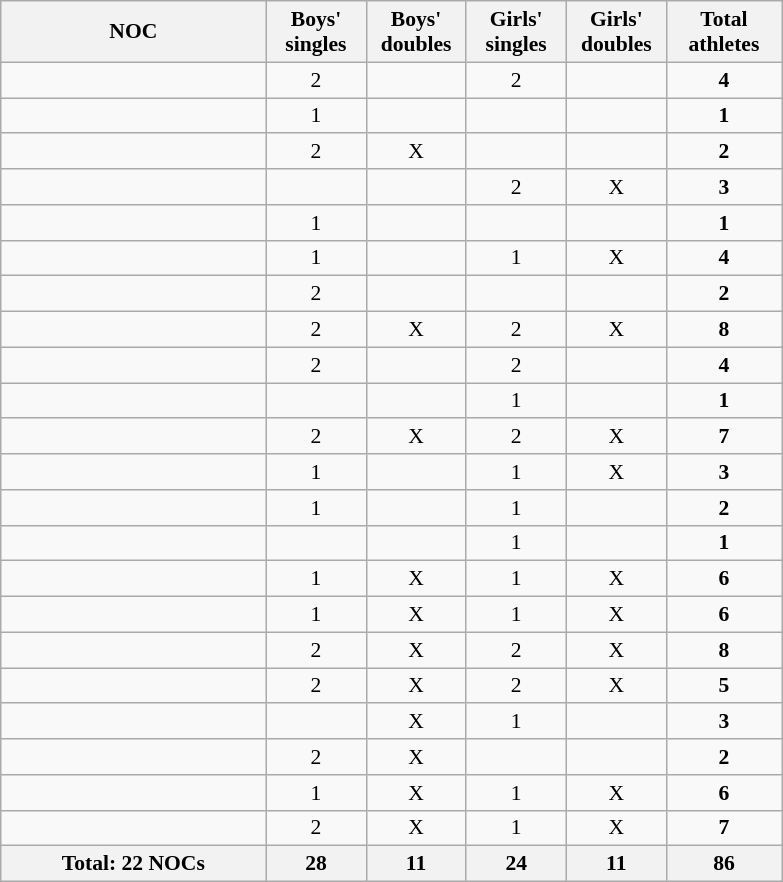<table class="wikitable" style="text-align:center; font-size:90%">
<tr>
<th width=170 align="left">NOC</th>
<th width=60>Boys' singles</th>
<th width=60>Boys' doubles</th>
<th width=60>Girls' singles</th>
<th width=60>Girls' doubles</th>
<th width=70>Total<br>athletes</th>
</tr>
<tr>
<td align=left></td>
<td>2</td>
<td></td>
<td>2</td>
<td></td>
<td><strong>4</strong></td>
</tr>
<tr>
<td align=left></td>
<td>1</td>
<td></td>
<td></td>
<td></td>
<td><strong>1</strong></td>
</tr>
<tr>
<td align=left></td>
<td>2</td>
<td>X</td>
<td></td>
<td></td>
<td><strong>2</strong></td>
</tr>
<tr>
<td align=left></td>
<td></td>
<td></td>
<td>2</td>
<td>X</td>
<td><strong>3</strong></td>
</tr>
<tr>
<td align=left></td>
<td>1</td>
<td></td>
<td></td>
<td></td>
<td><strong>1</strong></td>
</tr>
<tr>
<td align=left></td>
<td>1</td>
<td></td>
<td>1</td>
<td>X</td>
<td><strong>4</strong></td>
</tr>
<tr>
<td align=left></td>
<td>2</td>
<td></td>
<td></td>
<td></td>
<td><strong>2</strong></td>
</tr>
<tr>
<td align=left></td>
<td>2</td>
<td>X</td>
<td>2</td>
<td>X</td>
<td><strong>8</strong></td>
</tr>
<tr>
<td align=left></td>
<td>2</td>
<td></td>
<td>2</td>
<td></td>
<td><strong>4</strong></td>
</tr>
<tr>
<td align=left></td>
<td></td>
<td></td>
<td>1</td>
<td></td>
<td><strong>1</strong></td>
</tr>
<tr>
<td align=left></td>
<td>2</td>
<td>X</td>
<td>2</td>
<td>X</td>
<td><strong>7</strong></td>
</tr>
<tr>
<td align=left></td>
<td>1</td>
<td></td>
<td>1</td>
<td>X</td>
<td><strong>3</strong></td>
</tr>
<tr>
<td align=left></td>
<td>1</td>
<td></td>
<td>1</td>
<td></td>
<td><strong>2</strong></td>
</tr>
<tr>
<td align=left></td>
<td></td>
<td></td>
<td>1</td>
<td></td>
<td><strong>1</strong></td>
</tr>
<tr>
<td align=left></td>
<td>1</td>
<td>X</td>
<td>1</td>
<td>X</td>
<td><strong>6</strong></td>
</tr>
<tr>
<td align=left></td>
<td>1</td>
<td>X</td>
<td>1</td>
<td>X</td>
<td><strong>6</strong></td>
</tr>
<tr>
<td align=left></td>
<td>2</td>
<td>X</td>
<td>2</td>
<td>X</td>
<td><strong>8</strong></td>
</tr>
<tr>
<td align=left></td>
<td>2</td>
<td>X</td>
<td>2</td>
<td>X</td>
<td><strong>5</strong></td>
</tr>
<tr>
<td align=left></td>
<td></td>
<td>X</td>
<td>1</td>
<td></td>
<td><strong>3</strong></td>
</tr>
<tr>
<td align=left></td>
<td>2</td>
<td>X</td>
<td></td>
<td></td>
<td><strong>2</strong></td>
</tr>
<tr>
<td align=left></td>
<td>1</td>
<td>X</td>
<td>1</td>
<td>X</td>
<td><strong>6</strong></td>
</tr>
<tr>
<td align=left></td>
<td>2</td>
<td>X</td>
<td>1</td>
<td>X</td>
<td><strong>7</strong></td>
</tr>
<tr>
<th>Total: 22 NOCs</th>
<th>28</th>
<th>11</th>
<th>24</th>
<th>11</th>
<th>86</th>
</tr>
</table>
